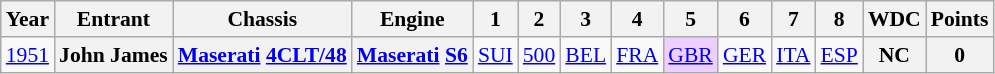<table class="wikitable" style="text-align:center; font-size:90%">
<tr>
<th>Year</th>
<th>Entrant</th>
<th>Chassis</th>
<th>Engine</th>
<th>1</th>
<th>2</th>
<th>3</th>
<th>4</th>
<th>5</th>
<th>6</th>
<th>7</th>
<th>8</th>
<th>WDC</th>
<th>Points</th>
</tr>
<tr>
<td><a href='#'>1951</a></td>
<th>John James</th>
<th><a href='#'>Maserati</a> <a href='#'>4CLT/48</a></th>
<th><a href='#'>Maserati</a> <a href='#'>S6</a></th>
<td><a href='#'>SUI</a></td>
<td><a href='#'>500</a></td>
<td><a href='#'>BEL</a></td>
<td><a href='#'>FRA</a></td>
<td style="background:#EFCFFF;"><a href='#'>GBR</a><br></td>
<td><a href='#'>GER</a></td>
<td><a href='#'>ITA</a></td>
<td><a href='#'>ESP</a></td>
<th>NC</th>
<th>0</th>
</tr>
</table>
